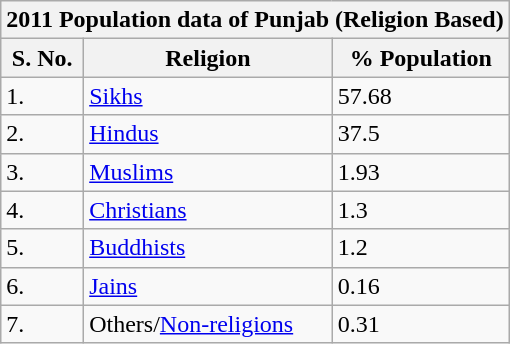<table class="wikitable">
<tr>
<th colspan="3">2011 Population data of Punjab (Religion Based)</th>
</tr>
<tr>
<th>S. No.</th>
<th>Religion</th>
<th>% Population</th>
</tr>
<tr>
<td>1.</td>
<td><a href='#'>Sikhs</a></td>
<td>57.68</td>
</tr>
<tr>
<td>2.</td>
<td><a href='#'>Hindus</a></td>
<td>37.5</td>
</tr>
<tr>
<td>3.</td>
<td><a href='#'>Muslims</a></td>
<td>1.93</td>
</tr>
<tr>
<td>4.</td>
<td><a href='#'>Christians</a></td>
<td>1.3</td>
</tr>
<tr>
<td>5.</td>
<td><a href='#'>Buddhists</a></td>
<td>1.2</td>
</tr>
<tr>
<td>6.</td>
<td><a href='#'>Jains</a></td>
<td>0.16</td>
</tr>
<tr>
<td>7.</td>
<td>Others/<a href='#'>Non-religions</a></td>
<td>0.31</td>
</tr>
</table>
